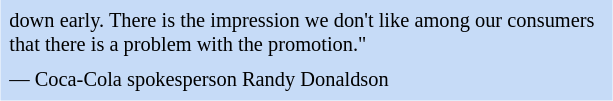<table class="toccolours" style="float: right; margin-left: 1em; margin-right: 2em; font-size: 85%; background:#c6dbf7; color:black; width:30em; max-width: 40%;" cellspacing="5">
<tr>
<td style="text-align: left;"> down early. There is the impression we don't like among our consumers that there is a problem with the promotion."</td>
</tr>
<tr>
<td style="text-align: left;">— Coca-Cola spokesperson Randy Donaldson</td>
</tr>
</table>
